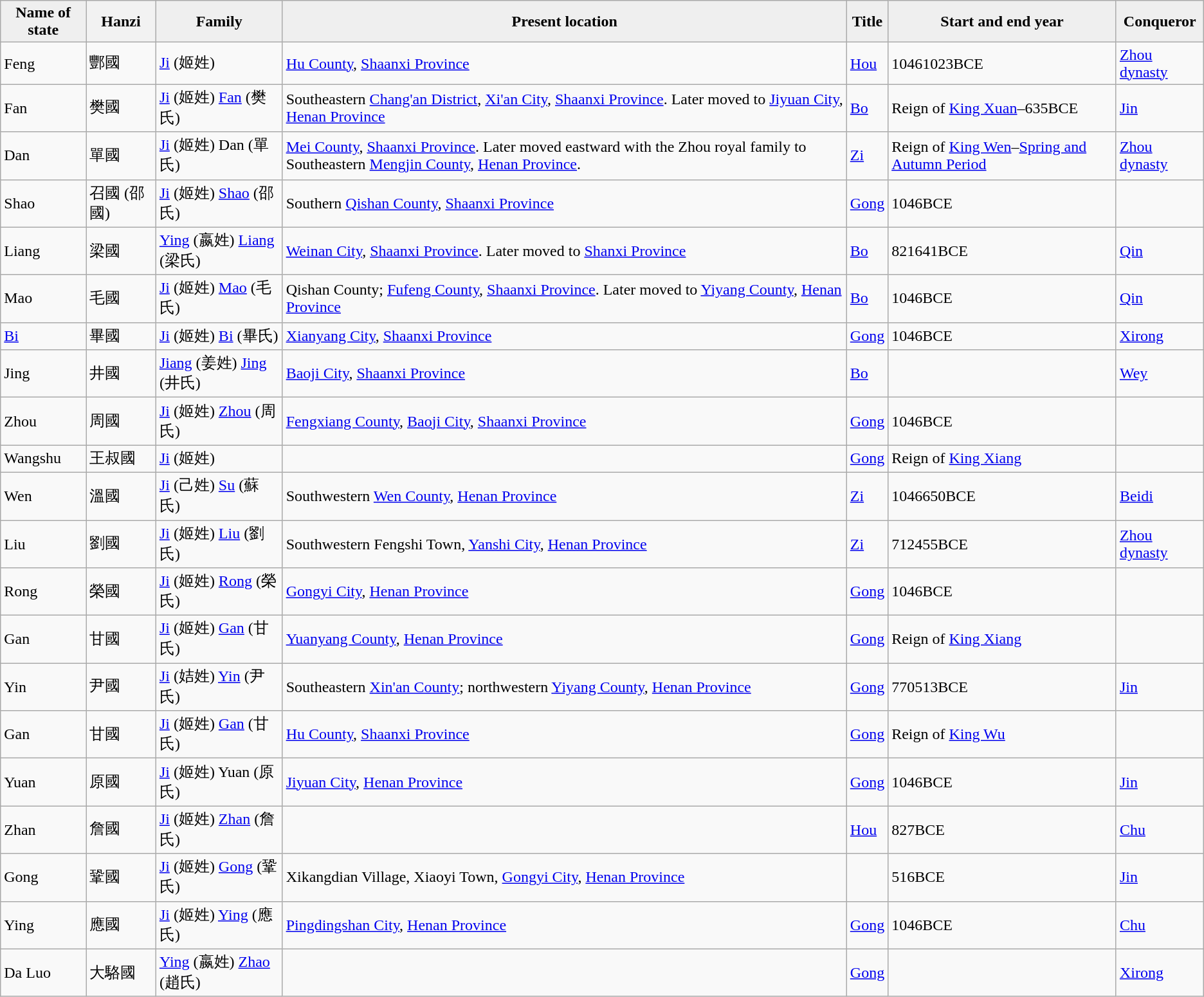<table class="wikitable">
<tr>
<th style="background:#efefef;">Name of state</th>
<th>Hanzi</th>
<th style="background:#efefef;">Family</th>
<th style="background:#efefef;">Present location</th>
<th style="background:#efefef;">Title</th>
<th style="background:#efefef;">Start and end year</th>
<th style="background:#efefef;">Conqueror</th>
</tr>
<tr ---->
<td>Feng</td>
<td>酆國</td>
<td><a href='#'>Ji</a> (姬姓)</td>
<td><a href='#'>Hu County</a>, <a href='#'>Shaanxi Province</a></td>
<td><a href='#'>Hou</a></td>
<td>10461023BCE</td>
<td><a href='#'>Zhou dynasty</a></td>
</tr>
<tr ---->
<td>Fan</td>
<td>樊國</td>
<td><a href='#'>Ji</a> (姬姓) <a href='#'>Fan</a> (樊氏)</td>
<td>Southeastern <a href='#'>Chang'an District</a>, <a href='#'>Xi'an City</a>, <a href='#'>Shaanxi Province</a>. Later moved to <a href='#'>Jiyuan City</a>, <a href='#'>Henan Province</a></td>
<td><a href='#'>Bo</a></td>
<td>Reign of <a href='#'>King Xuan</a>–635BCE</td>
<td><a href='#'>Jin</a></td>
</tr>
<tr ---->
<td>Dan</td>
<td>單國</td>
<td><a href='#'>Ji</a> (姬姓) Dan (單氏)</td>
<td><a href='#'>Mei County</a>, <a href='#'>Shaanxi Province</a>. Later moved eastward with the Zhou royal family to Southeastern <a href='#'>Mengjin County</a>, <a href='#'>Henan Province</a>.</td>
<td><a href='#'>Zi</a></td>
<td>Reign of <a href='#'>King Wen</a>–<a href='#'>Spring and Autumn Period</a></td>
<td><a href='#'>Zhou dynasty</a></td>
</tr>
<tr ---->
<td>Shao</td>
<td>召國 (邵國)</td>
<td><a href='#'>Ji</a> (姬姓) <a href='#'>Shao</a> (邵氏)</td>
<td>Southern <a href='#'>Qishan County</a>, <a href='#'>Shaanxi Province</a></td>
<td><a href='#'>Gong</a></td>
<td>1046BCE</td>
<td></td>
</tr>
<tr ---->
<td>Liang</td>
<td>梁國</td>
<td><a href='#'>Ying</a> (嬴姓)  <a href='#'>Liang</a> (梁氏)</td>
<td><a href='#'>Weinan City</a>, <a href='#'>Shaanxi Province</a>. Later moved to <a href='#'>Shanxi Province</a></td>
<td><a href='#'>Bo</a></td>
<td>821641BCE</td>
<td><a href='#'>Qin</a></td>
</tr>
<tr ---->
<td>Mao</td>
<td>毛國</td>
<td><a href='#'>Ji</a> (姬姓) <a href='#'>Mao</a> (毛氏)</td>
<td>Qishan County; <a href='#'>Fufeng County</a>, <a href='#'>Shaanxi Province</a>. Later moved to <a href='#'>Yiyang County</a>, <a href='#'>Henan Province</a></td>
<td><a href='#'>Bo</a></td>
<td>1046BCE</td>
<td><a href='#'>Qin</a></td>
</tr>
<tr ---->
<td><a href='#'>Bi</a></td>
<td>畢國</td>
<td><a href='#'>Ji</a> (姬姓) <a href='#'>Bi</a> (畢氏)</td>
<td><a href='#'>Xianyang City</a>, <a href='#'>Shaanxi Province</a></td>
<td><a href='#'>Gong</a></td>
<td>1046BCE</td>
<td><a href='#'>Xirong</a></td>
</tr>
<tr ---->
<td>Jing</td>
<td>井國</td>
<td><a href='#'>Jiang</a> (姜姓) <a href='#'>Jing</a> (井氏)</td>
<td><a href='#'>Baoji City</a>, <a href='#'>Shaanxi Province</a></td>
<td><a href='#'>Bo</a></td>
<td></td>
<td><a href='#'>Wey</a></td>
</tr>
<tr ---->
<td>Zhou</td>
<td>周國</td>
<td><a href='#'>Ji</a> (姬姓)  <a href='#'>Zhou</a> (周氏)</td>
<td><a href='#'>Fengxiang County</a>, <a href='#'>Baoji City</a>, <a href='#'>Shaanxi Province</a></td>
<td><a href='#'>Gong</a></td>
<td>1046BCE</td>
<td></td>
</tr>
<tr ---->
<td>Wangshu</td>
<td>王叔國</td>
<td><a href='#'>Ji</a> (姬姓)</td>
<td></td>
<td><a href='#'>Gong</a></td>
<td>Reign of <a href='#'>King Xiang</a></td>
<td></td>
</tr>
<tr ---->
<td>Wen</td>
<td>溫國</td>
<td><a href='#'>Ji</a> (己姓) <a href='#'>Su</a> (蘇氏)</td>
<td>Southwestern <a href='#'>Wen County</a>, <a href='#'>Henan Province</a></td>
<td><a href='#'>Zi</a></td>
<td>1046650BCE</td>
<td><a href='#'>Beidi</a></td>
</tr>
<tr ---->
<td>Liu</td>
<td>劉國</td>
<td><a href='#'>Ji</a> (姬姓) <a href='#'>Liu</a> (劉氏)</td>
<td>Southwestern Fengshi Town, <a href='#'>Yanshi City</a>, <a href='#'>Henan Province</a></td>
<td><a href='#'>Zi</a></td>
<td>712455BCE</td>
<td><a href='#'>Zhou dynasty</a></td>
</tr>
<tr ---->
<td>Rong</td>
<td>榮國</td>
<td><a href='#'>Ji</a> (姬姓) <a href='#'>Rong</a> (榮氏)</td>
<td><a href='#'>Gongyi City</a>, <a href='#'>Henan Province</a></td>
<td><a href='#'>Gong</a></td>
<td>1046BCE</td>
<td></td>
</tr>
<tr ---->
<td>Gan</td>
<td>甘國</td>
<td><a href='#'>Ji</a> (姬姓) <a href='#'>Gan</a> (甘氏)</td>
<td><a href='#'>Yuanyang County</a>, <a href='#'>Henan Province</a></td>
<td><a href='#'>Gong</a></td>
<td>Reign of <a href='#'>King Xiang</a></td>
<td></td>
</tr>
<tr ---->
<td>Yin</td>
<td>尹國</td>
<td><a href='#'>Ji</a> (姞姓) <a href='#'>Yin</a> (尹氏)</td>
<td>Southeastern <a href='#'>Xin'an County</a>; northwestern <a href='#'>Yiyang County</a>, <a href='#'>Henan Province</a></td>
<td><a href='#'>Gong</a></td>
<td>770513BCE</td>
<td><a href='#'>Jin</a></td>
</tr>
<tr ---->
<td>Gan</td>
<td>甘國</td>
<td><a href='#'>Ji</a> (姬姓) <a href='#'>Gan</a> (甘氏)</td>
<td><a href='#'>Hu County</a>, <a href='#'>Shaanxi Province</a></td>
<td><a href='#'>Gong</a></td>
<td>Reign of <a href='#'>King Wu</a></td>
<td></td>
</tr>
<tr ---->
<td>Yuan</td>
<td>原國</td>
<td><a href='#'>Ji</a> (姬姓) Yuan (原氏)</td>
<td><a href='#'>Jiyuan City</a>, <a href='#'>Henan Province</a></td>
<td><a href='#'>Gong</a></td>
<td>1046BCE</td>
<td><a href='#'>Jin</a></td>
</tr>
<tr ---->
<td>Zhan</td>
<td>詹國</td>
<td><a href='#'>Ji</a> (姬姓) <a href='#'>Zhan</a> (詹氏)</td>
<td></td>
<td><a href='#'>Hou</a></td>
<td>827BCE</td>
<td><a href='#'>Chu</a></td>
</tr>
<tr ---->
<td>Gong</td>
<td>鞏國</td>
<td><a href='#'>Ji</a> (姬姓) <a href='#'>Gong</a> (鞏氏)</td>
<td>Xikangdian Village, Xiaoyi Town, <a href='#'>Gongyi City</a>, <a href='#'>Henan Province</a></td>
<td></td>
<td>516BCE</td>
<td><a href='#'>Jin</a></td>
</tr>
<tr ---->
<td>Ying</td>
<td>應國</td>
<td><a href='#'>Ji</a> (姬姓) <a href='#'>Ying</a> (應氏)</td>
<td><a href='#'>Pingdingshan City</a>, <a href='#'>Henan Province</a></td>
<td><a href='#'>Gong</a></td>
<td>1046BCE</td>
<td><a href='#'>Chu</a></td>
</tr>
<tr ---->
<td>Da Luo</td>
<td>大駱國</td>
<td><a href='#'>Ying</a> (嬴姓) <a href='#'>Zhao</a> (趙氏)</td>
<td></td>
<td><a href='#'>Gong</a></td>
<td></td>
<td><a href='#'>Xirong</a></td>
</tr>
</table>
